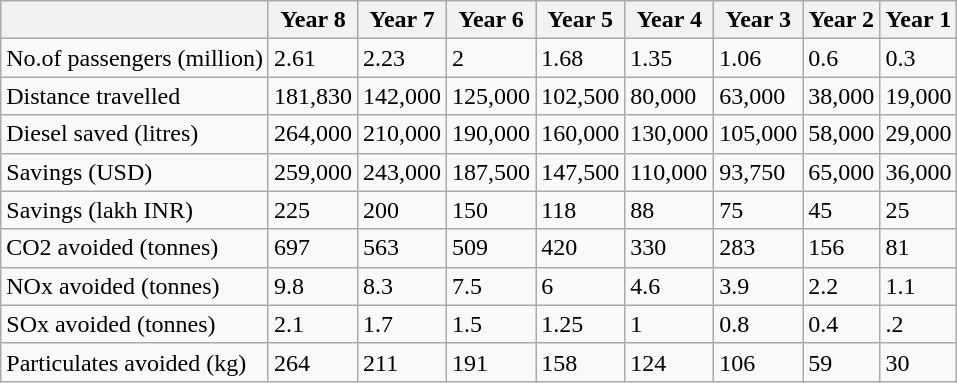<table class="wikitable">
<tr>
<th></th>
<th>Year 8</th>
<th>Year 7</th>
<th>Year 6</th>
<th>Year 5</th>
<th>Year 4</th>
<th>Year 3</th>
<th>Year 2</th>
<th>Year 1</th>
</tr>
<tr>
<td>No.of passengers (million)</td>
<td>2.61</td>
<td>2.23</td>
<td>2</td>
<td>1.68</td>
<td>1.35</td>
<td>1.06</td>
<td>0.6</td>
<td>0.3</td>
</tr>
<tr>
<td>Distance travelled</td>
<td>181,830</td>
<td>142,000</td>
<td>125,000</td>
<td>102,500</td>
<td>80,000</td>
<td>63,000</td>
<td>38,000</td>
<td>19,000</td>
</tr>
<tr>
<td>Diesel saved (litres)</td>
<td>264,000</td>
<td>210,000</td>
<td>190,000</td>
<td>160,000</td>
<td>130,000</td>
<td>105,000</td>
<td>58,000</td>
<td>29,000</td>
</tr>
<tr>
<td>Savings (USD)</td>
<td>259,000</td>
<td>243,000</td>
<td>187,500</td>
<td>147,500</td>
<td>110,000</td>
<td>93,750</td>
<td>65,000</td>
<td>36,000</td>
</tr>
<tr>
<td>Savings (lakh INR)</td>
<td>225</td>
<td>200</td>
<td>150</td>
<td>118</td>
<td>88</td>
<td>75</td>
<td>45</td>
<td>25</td>
</tr>
<tr>
<td>CO2 avoided (tonnes)</td>
<td>697</td>
<td>563</td>
<td>509</td>
<td>420</td>
<td>330</td>
<td>283</td>
<td>156</td>
<td>81</td>
</tr>
<tr>
<td>NOx avoided (tonnes)</td>
<td>9.8</td>
<td>8.3</td>
<td>7.5</td>
<td>6</td>
<td>4.6</td>
<td>3.9</td>
<td>2.2</td>
<td>1.1</td>
</tr>
<tr>
<td>SOx avoided (tonnes)</td>
<td>2.1</td>
<td>1.7</td>
<td>1.5</td>
<td>1.25</td>
<td>1</td>
<td>0.8</td>
<td>0.4</td>
<td>.2</td>
</tr>
<tr>
<td>Particulates avoided (kg)</td>
<td>264</td>
<td>211</td>
<td>191</td>
<td>158</td>
<td>124</td>
<td>106</td>
<td>59</td>
<td>30</td>
</tr>
</table>
